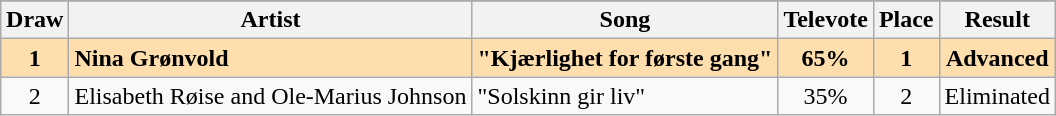<table class="sortable wikitable" style="margin: 1em auto 1em auto; text-align:center">
<tr>
</tr>
<tr>
<th>Draw</th>
<th>Artist</th>
<th>Song</th>
<th>Televote</th>
<th>Place</th>
<th>Result</th>
</tr>
<tr style="font-weight:bold; background:navajowhite;">
<td>1</td>
<td align="left">Nina Grønvold</td>
<td align="left">"Kjærlighet for første gang"</td>
<td>65%</td>
<td>1</td>
<td>Advanced</td>
</tr>
<tr>
<td>2</td>
<td align="left">Elisabeth Røise and Ole-Marius Johnson</td>
<td align="left">"Solskinn gir liv"</td>
<td>35%</td>
<td>2</td>
<td>Eliminated</td>
</tr>
</table>
